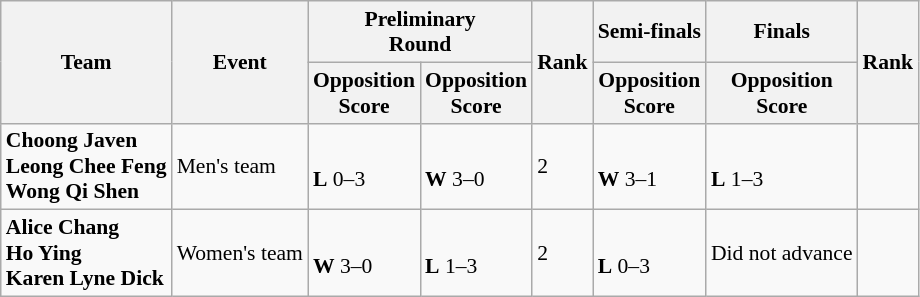<table class="wikitable" style="font-size: 90%">
<tr>
<th rowspan="2">Team</th>
<th rowspan="2">Event</th>
<th colspan="2">Preliminary<br>Round</th>
<th rowspan="2">Rank</th>
<th>Semi-finals</th>
<th>Finals</th>
<th rowspan="2">Rank</th>
</tr>
<tr>
<th>Opposition<br>Score</th>
<th>Opposition<br>Score</th>
<th>Opposition<br>Score</th>
<th>Opposition<br>Score</th>
</tr>
<tr>
<td><strong>Choong Javen<br>Leong Chee Feng<br>Wong Qi Shen</strong></td>
<td>Men's team</td>
<td><br><strong>L</strong> 0–3</td>
<td><br><strong>W</strong> 3–0</td>
<td>2</td>
<td><br><strong>W</strong> 3–1</td>
<td><br><strong>L</strong> 1–3</td>
<td></td>
</tr>
<tr>
<td><strong>Alice Chang<br>Ho Ying<br>Karen Lyne Dick</strong></td>
<td>Women's team</td>
<td><br><strong>W</strong> 3–0</td>
<td><br><strong>L</strong> 1–3</td>
<td>2</td>
<td><br><strong>L</strong> 0–3</td>
<td>Did not advance</td>
<td></td>
</tr>
</table>
